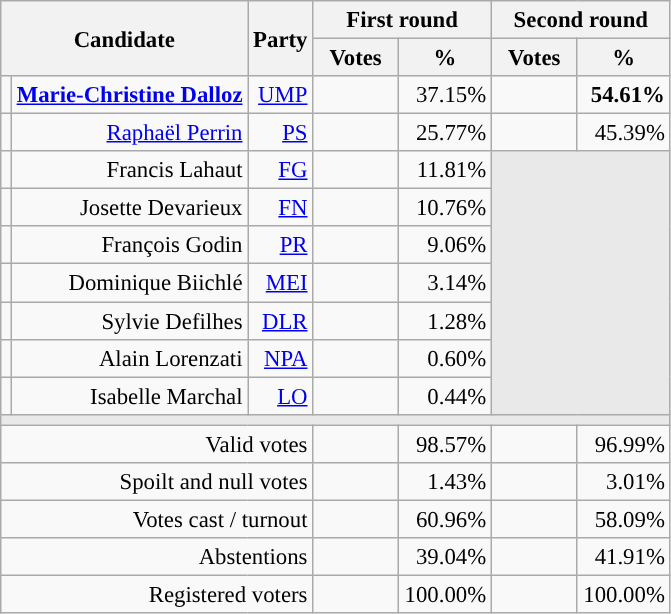<table class="wikitable" style="text-align:right;font-size:95%;">
<tr>
<th rowspan=2 colspan=2>Candidate</th>
<th rowspan=2 colspan=1>Party</th>
<th colspan=2>First round</th>
<th colspan=2>Second round</th>
</tr>
<tr>
<th style="width:50px;">Votes</th>
<th style="width:55px;">%</th>
<th style="width:50px;">Votes</th>
<th style="width:55px;">%</th>
</tr>
<tr>
<td style="color:inherit;background-color:"></td>
<td><strong><a href='#'>Marie-Christine Dalloz</a></strong></td>
<td><a href='#'>UMP</a></td>
<td></td>
<td>37.15%</td>
<td><strong></strong></td>
<td><strong>54.61%</strong></td>
</tr>
<tr>
<td style="color:inherit;background-color:"></td>
<td><a href='#'>Raphaël Perrin</a></td>
<td><a href='#'>PS</a></td>
<td></td>
<td>25.77%</td>
<td></td>
<td>45.39%</td>
</tr>
<tr>
<td style="color:inherit;background-color:"></td>
<td>Francis Lahaut</td>
<td><a href='#'>FG</a></td>
<td></td>
<td>11.81%</td>
<td colspan=7 rowspan=7 style="background-color:#E9E9E9;"></td>
</tr>
<tr>
<td style="color:inherit;background-color:"></td>
<td>Josette Devarieux</td>
<td><a href='#'>FN</a></td>
<td></td>
<td>10.76%</td>
</tr>
<tr>
<td style="color:inherit;background-color:"></td>
<td>François Godin</td>
<td><a href='#'>PR</a></td>
<td></td>
<td>9.06%</td>
</tr>
<tr>
<td style="color:inherit;background-color:"></td>
<td>Dominique Biichlé</td>
<td><a href='#'>MEI</a></td>
<td></td>
<td>3.14%</td>
</tr>
<tr>
<td style="color:inherit;background-color:"></td>
<td>Sylvie Defilhes</td>
<td><a href='#'>DLR</a></td>
<td></td>
<td>1.28%</td>
</tr>
<tr>
<td style="color:inherit;background-color:"></td>
<td>Alain Lorenzati</td>
<td><a href='#'>NPA</a></td>
<td></td>
<td>0.60%</td>
</tr>
<tr>
<td style="color:inherit;background-color:"></td>
<td>Isabelle Marchal</td>
<td><a href='#'>LO</a></td>
<td></td>
<td>0.44%</td>
</tr>
<tr>
<td colspan=7 style="background-color:#E9E9E9;"></td>
</tr>
<tr>
<td colspan=3>Valid votes</td>
<td></td>
<td>98.57%</td>
<td></td>
<td>96.99%</td>
</tr>
<tr>
<td colspan=3>Spoilt and null votes</td>
<td></td>
<td>1.43%</td>
<td></td>
<td>3.01%</td>
</tr>
<tr>
<td colspan=3>Votes cast / turnout</td>
<td></td>
<td>60.96%</td>
<td></td>
<td>58.09%</td>
</tr>
<tr>
<td colspan=3>Abstentions</td>
<td></td>
<td>39.04%</td>
<td></td>
<td>41.91%</td>
</tr>
<tr>
<td colspan=3>Registered voters</td>
<td></td>
<td>100.00%</td>
<td></td>
<td>100.00%</td>
</tr>
</table>
